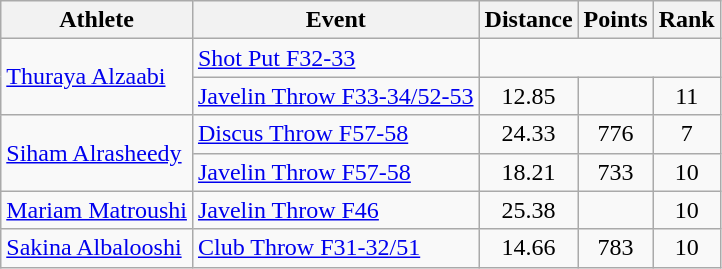<table class="wikitable">
<tr>
<th>Athlete</th>
<th>Event</th>
<th>Distance</th>
<th>Points</th>
<th>Rank</th>
</tr>
<tr align=center>
<td align=left rowspan=2><a href='#'>Thuraya Alzaabi</a></td>
<td align=left><a href='#'>Shot Put F32-33</a></td>
<td colspan=3></td>
</tr>
<tr align=center>
<td align=left><a href='#'>Javelin Throw F33-34/52-53</a></td>
<td>12.85</td>
<td></td>
<td>11</td>
</tr>
<tr align=center>
<td align=left rowspan=2><a href='#'>Siham Alrasheedy</a></td>
<td align=left><a href='#'>Discus Throw F57-58</a></td>
<td>24.33</td>
<td>776</td>
<td>7</td>
</tr>
<tr align=center>
<td align=left><a href='#'>Javelin Throw F57-58</a></td>
<td>18.21</td>
<td>733</td>
<td>10</td>
</tr>
<tr align=center>
<td align=left><a href='#'>Mariam Matroushi</a></td>
<td align=left><a href='#'>Javelin Throw F46</a></td>
<td>25.38</td>
<td></td>
<td>10</td>
</tr>
<tr align=center>
<td align=left><a href='#'>Sakina Albalooshi</a></td>
<td align=left><a href='#'>Club Throw F31-32/51</a></td>
<td>14.66</td>
<td>783</td>
<td>10</td>
</tr>
</table>
